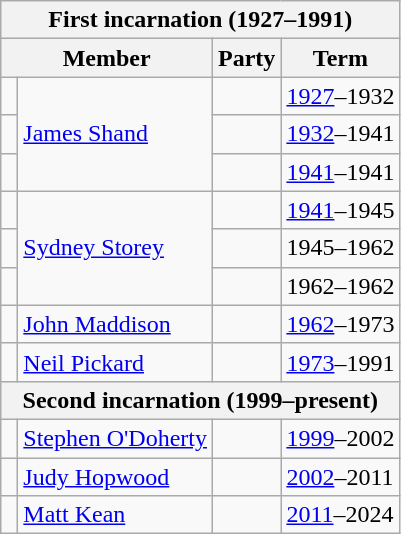<table class="wikitable">
<tr>
<th colspan="4">First incarnation (1927–1991)</th>
</tr>
<tr>
<th colspan="2">Member</th>
<th>Party</th>
<th>Term</th>
</tr>
<tr>
<td> </td>
<td rowspan="3"><a href='#'>James Shand</a></td>
<td></td>
<td><a href='#'>1927</a>–1932</td>
</tr>
<tr>
<td> </td>
<td></td>
<td><a href='#'>1932</a>–1941</td>
</tr>
<tr>
<td> </td>
<td></td>
<td><a href='#'>1941</a>–1941</td>
</tr>
<tr>
<td> </td>
<td rowspan="3"><a href='#'>Sydney Storey</a></td>
<td></td>
<td><a href='#'>1941</a>–1945</td>
</tr>
<tr>
<td> </td>
<td></td>
<td>1945–1962</td>
</tr>
<tr>
<td> </td>
<td></td>
<td>1962–1962</td>
</tr>
<tr>
<td> </td>
<td><a href='#'>John Maddison</a></td>
<td></td>
<td><a href='#'>1962</a>–1973</td>
</tr>
<tr>
<td> </td>
<td><a href='#'>Neil Pickard</a></td>
<td></td>
<td><a href='#'>1973</a>–1991</td>
</tr>
<tr>
<th colspan="4">Second incarnation (1999–present)</th>
</tr>
<tr>
<td> </td>
<td><a href='#'>Stephen O'Doherty</a></td>
<td></td>
<td><a href='#'>1999</a>–2002</td>
</tr>
<tr>
<td> </td>
<td><a href='#'>Judy Hopwood</a></td>
<td></td>
<td><a href='#'>2002</a>–2011</td>
</tr>
<tr>
<td> </td>
<td><a href='#'>Matt Kean</a></td>
<td></td>
<td><a href='#'>2011</a>–2024</td>
</tr>
</table>
